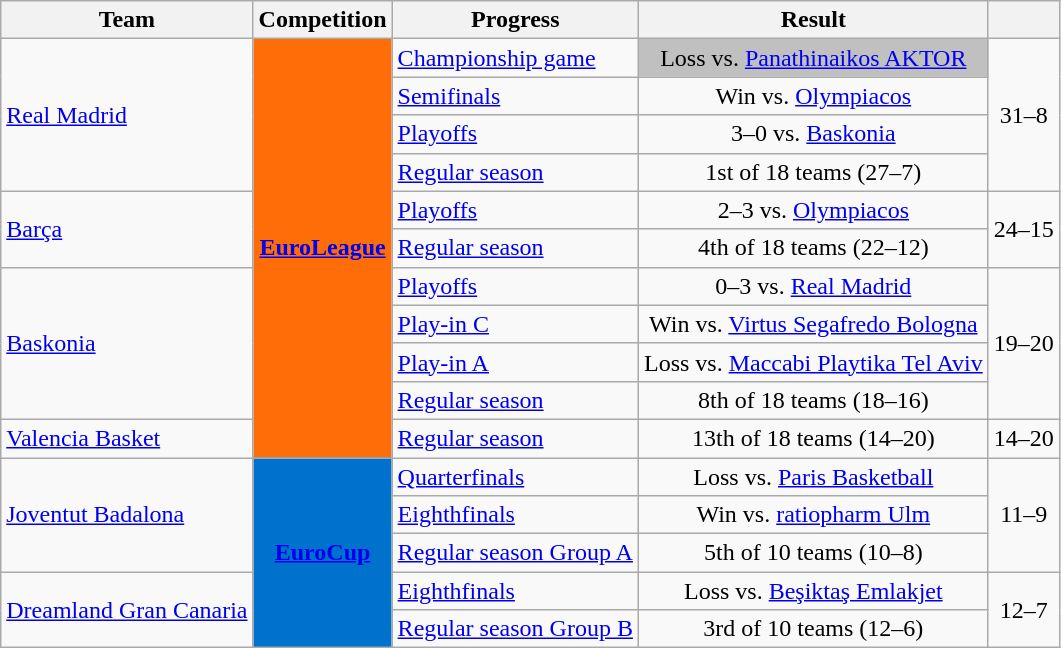<table class="wikitable sortable">
<tr>
<th>Team</th>
<th>Competition</th>
<th>Progress</th>
<th>Result</th>
<th></th>
</tr>
<tr>
<td rowspan="4"><a href='#'>Real Madrid</a></td>
<td rowspan="11" style="background:#ff6d09;color:#ffffff;text-align:center"><strong><a href='#'><span>EuroLeague</span></a></strong></td>
<td><a href='#'>Championship game</a></td>
<td style="background:#C0C0C0;text-align:center">Loss vs.  <a href='#'>Panathinaikos AKTOR</a></td>
<td style="text-align:center" rowspan="4">31–8</td>
</tr>
<tr>
<td><a href='#'>Semifinals</a></td>
<td style="text-align:center">Win vs.  <a href='#'>Olympiacos</a></td>
</tr>
<tr>
<td><a href='#'>Playoffs</a></td>
<td style="text-align:center">3–0 vs.  <a href='#'>Baskonia</a></td>
</tr>
<tr>
<td><a href='#'>Regular season</a></td>
<td style="text-align:center">1st of 18 teams (27–7)</td>
</tr>
<tr>
<td rowspan="2"><a href='#'>Barça</a></td>
<td><a href='#'>Playoffs</a></td>
<td style="text-align:center">2–3 vs.  <a href='#'>Olympiacos</a></td>
<td style="text-align:center" rowspan="2">24–15</td>
</tr>
<tr>
<td><a href='#'>Regular season</a></td>
<td style="text-align:center">4th of 18 teams (22–12)</td>
</tr>
<tr>
<td rowspan="4"><a href='#'>Baskonia</a></td>
<td><a href='#'>Playoffs</a></td>
<td style="text-align:center">0–3 vs.  <a href='#'>Real Madrid</a></td>
<td style="text-align:center" rowspan="4">19–20</td>
</tr>
<tr>
<td><a href='#'>Play-in C</a></td>
<td style="text-align:center">Win vs.  <a href='#'>Virtus Segafredo Bologna</a></td>
</tr>
<tr>
<td><a href='#'>Play-in A</a></td>
<td style="text-align:center">Loss vs.  <a href='#'>Maccabi Playtika Tel Aviv</a></td>
</tr>
<tr>
<td><a href='#'>Regular season</a></td>
<td style="text-align:center">8th of 18 teams (18–16)</td>
</tr>
<tr>
<td><a href='#'>Valencia Basket</a></td>
<td><a href='#'>Regular season</a></td>
<td style="text-align:center">13th of 18 teams (14–20)</td>
<td style="text-align:center">14–20</td>
</tr>
<tr>
<td rowspan="3"><a href='#'>Joventut Badalona</a></td>
<td rowspan="5" style="background-color:#0072CE;color:white;text-align:center"><strong><a href='#'><span>EuroCup</span></a></strong></td>
<td><a href='#'>Quarterfinals</a></td>
<td style="text-align:center">Loss vs.  <a href='#'>Paris Basketball</a></td>
<td style="text-align:center" rowspan="3">11–9</td>
</tr>
<tr>
<td><a href='#'>Eighthfinals</a></td>
<td style="text-align:center">Win vs.  <a href='#'>ratiopharm Ulm</a></td>
</tr>
<tr>
<td><a href='#'>Regular season Group A</a></td>
<td style="text-align:center">5th of 10 teams (10–8)</td>
</tr>
<tr>
<td rowspan="2"><a href='#'>Dreamland Gran Canaria</a></td>
<td><a href='#'>Eighthfinals</a></td>
<td style="text-align:center">Loss vs.  <a href='#'>Beşiktaş Emlakjet</a></td>
<td style="text-align:center" rowspan="2">12–7</td>
</tr>
<tr>
<td><a href='#'>Regular season Group B</a></td>
<td style="text-align:center">3rd of 10 teams (12–6)</td>
</tr>
</table>
